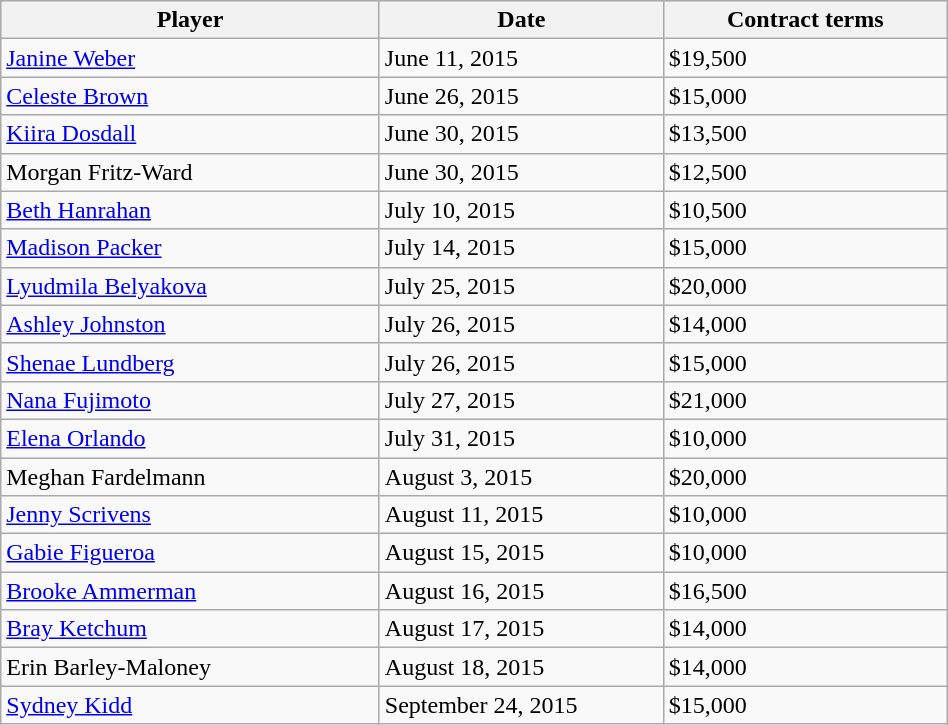<table class="wikitable" style="width:50%;">
<tr style="text-align:center; background:#ddd;">
<th style="width:40%;">Player</th>
<th style="width:30%;">Date</th>
<th style="width:30%;">Contract terms</th>
</tr>
<tr>
<td><a href='#'>Janine Weber</a></td>
<td>June 11, 2015</td>
<td>$19,500</td>
</tr>
<tr>
<td><a href='#'>Celeste Brown</a></td>
<td>June 26, 2015</td>
<td>$15,000</td>
</tr>
<tr>
<td><a href='#'>Kiira Dosdall</a></td>
<td>June 30, 2015</td>
<td>$13,500</td>
</tr>
<tr>
<td>Morgan Fritz-Ward</td>
<td>June 30, 2015</td>
<td>$12,500</td>
</tr>
<tr>
<td><a href='#'>Beth Hanrahan</a></td>
<td>July 10, 2015</td>
<td>$10,500</td>
</tr>
<tr>
<td><a href='#'>Madison Packer</a></td>
<td>July 14, 2015</td>
<td>$15,000</td>
</tr>
<tr>
<td><a href='#'>Lyudmila Belyakova</a></td>
<td>July 25, 2015</td>
<td>$20,000</td>
</tr>
<tr>
<td><a href='#'>Ashley Johnston</a></td>
<td>July 26, 2015</td>
<td>$14,000</td>
</tr>
<tr>
<td><a href='#'>Shenae Lundberg</a></td>
<td>July 26, 2015</td>
<td>$15,000</td>
</tr>
<tr>
<td><a href='#'>Nana Fujimoto</a></td>
<td>July 27, 2015</td>
<td>$21,000</td>
</tr>
<tr>
<td><a href='#'>Elena Orlando</a></td>
<td>July 31, 2015</td>
<td>$10,000</td>
</tr>
<tr>
<td>Meghan Fardelmann</td>
<td>August 3, 2015</td>
<td>$20,000</td>
</tr>
<tr>
<td><a href='#'>Jenny Scrivens</a></td>
<td>August 11, 2015</td>
<td>$10,000</td>
</tr>
<tr>
<td><a href='#'>Gabie Figueroa</a></td>
<td>August 15, 2015</td>
<td>$10,000</td>
</tr>
<tr>
<td><a href='#'>Brooke Ammerman</a></td>
<td>August 16, 2015</td>
<td>$16,500</td>
</tr>
<tr>
<td><a href='#'>Bray Ketchum</a></td>
<td>August 17, 2015</td>
<td>$14,000</td>
</tr>
<tr>
<td>Erin Barley-Maloney</td>
<td>August 18, 2015</td>
<td>$14,000</td>
</tr>
<tr>
<td><a href='#'>Sydney Kidd</a></td>
<td>September 24, 2015</td>
<td>$15,000</td>
</tr>
</table>
